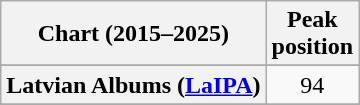<table class="wikitable sortable plainrowheaders" style="text-align:center">
<tr>
<th scope="col">Chart (2015–2025)</th>
<th scope="col">Peak<br> position</th>
</tr>
<tr>
</tr>
<tr>
</tr>
<tr>
<th scope="row">Latvian Albums (<a href='#'>LaIPA</a>)</th>
<td>94</td>
</tr>
<tr>
</tr>
<tr>
</tr>
<tr>
</tr>
</table>
